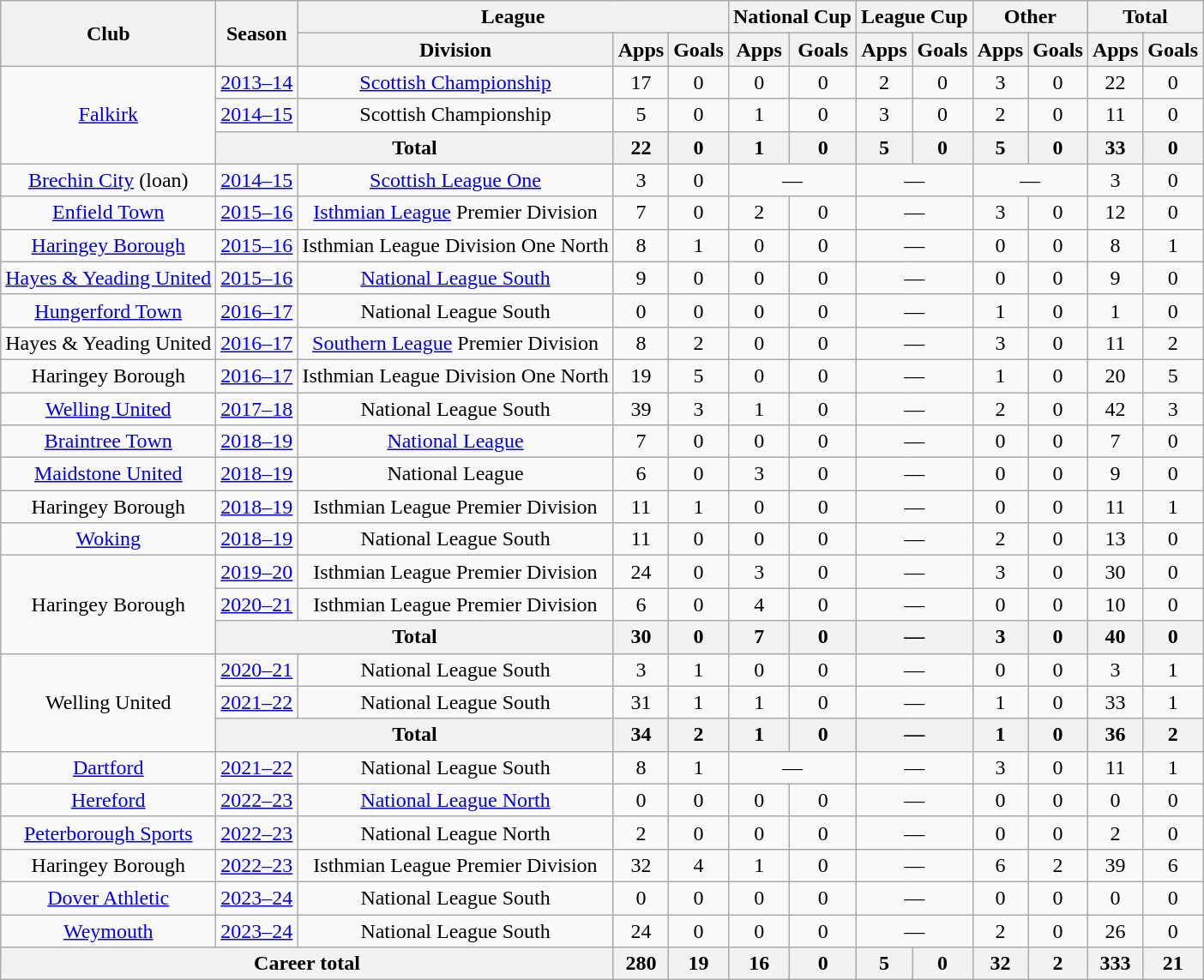<table class="wikitable" style="text-align: center;">
<tr>
<th rowspan="2">Club</th>
<th rowspan="2">Season</th>
<th colspan="3">League</th>
<th colspan="2">National Cup</th>
<th colspan="2">League Cup</th>
<th colspan="2">Other</th>
<th colspan="2">Total</th>
</tr>
<tr>
<th>Division</th>
<th>Apps</th>
<th>Goals</th>
<th>Apps</th>
<th>Goals</th>
<th>Apps</th>
<th>Goals</th>
<th>Apps</th>
<th>Goals</th>
<th>Apps</th>
<th>Goals</th>
</tr>
<tr>
<td rowspan="3" valign="center"><a href='#'>Falkirk</a></td>
<td><a href='#'>2013–14</a></td>
<td><a href='#'>Scottish Championship</a></td>
<td>17</td>
<td>0</td>
<td>0</td>
<td>0</td>
<td>2</td>
<td>0</td>
<td>3</td>
<td>0</td>
<td>22</td>
<td>0</td>
</tr>
<tr>
<td><a href='#'>2014–15</a></td>
<td>Scottish Championship</td>
<td>5</td>
<td>0</td>
<td>1</td>
<td>0</td>
<td>3</td>
<td>0</td>
<td>2</td>
<td>0</td>
<td>11</td>
<td>0</td>
</tr>
<tr>
<th colspan="2">Total</th>
<th>22</th>
<th>0</th>
<th>1</th>
<th>0</th>
<th>5</th>
<th>0</th>
<th>5</th>
<th>0</th>
<th>33</th>
<th>0</th>
</tr>
<tr>
<td rowspan="1" valign="center"><a href='#'>Brechin City</a> (loan)</td>
<td><a href='#'>2014–15</a></td>
<td><a href='#'>Scottish League One</a></td>
<td>3</td>
<td>0</td>
<td colspan="2">—</td>
<td colspan="2">—</td>
<td colspan="2">—</td>
<td>3</td>
<td>0</td>
</tr>
<tr>
<td rowspan="1" valign="center"><a href='#'>Enfield Town</a></td>
<td><a href='#'>2015–16</a></td>
<td><a href='#'>Isthmian League</a> Premier Division</td>
<td>7</td>
<td>0</td>
<td>2</td>
<td>0</td>
<td colspan="2">—</td>
<td>3</td>
<td>0</td>
<td>12</td>
<td>0</td>
</tr>
<tr>
<td rowspan="1" valign="center"><a href='#'>Haringey Borough</a></td>
<td><a href='#'>2015–16</a></td>
<td>Isthmian League Division One North</td>
<td>8</td>
<td>1</td>
<td>0</td>
<td>0</td>
<td colspan="2">—</td>
<td>0</td>
<td>0</td>
<td>8</td>
<td>1</td>
</tr>
<tr>
<td rowspan="1" valign="center"><a href='#'>Hayes & Yeading United</a></td>
<td><a href='#'>2015–16</a></td>
<td><a href='#'>National League South</a></td>
<td>9</td>
<td>0</td>
<td>0</td>
<td>0</td>
<td colspan="2">—</td>
<td>0</td>
<td>0</td>
<td>9</td>
<td>0</td>
</tr>
<tr>
<td rowspan="1" valign="center"><a href='#'>Hungerford Town</a></td>
<td><a href='#'>2016–17</a></td>
<td>National League South</td>
<td>0</td>
<td>0</td>
<td>0</td>
<td>0</td>
<td colspan="2">—</td>
<td>1</td>
<td>0</td>
<td>1</td>
<td>0</td>
</tr>
<tr>
<td rowspan="1" valign="center">Hayes & Yeading United</td>
<td><a href='#'>2016–17</a></td>
<td><a href='#'>Southern League</a> Premier Division</td>
<td>8</td>
<td>2</td>
<td>0</td>
<td>0</td>
<td colspan="2">—</td>
<td>3</td>
<td>0</td>
<td>11</td>
<td>2</td>
</tr>
<tr>
<td rowspan="1" valign="center">Haringey Borough</td>
<td><a href='#'>2016–17</a></td>
<td>Isthmian League Division One North</td>
<td>19</td>
<td>5</td>
<td>0</td>
<td>0</td>
<td colspan="2">—</td>
<td>1</td>
<td>0</td>
<td>20</td>
<td>5</td>
</tr>
<tr>
<td rowspan="1" valign="center"><a href='#'>Welling United</a></td>
<td><a href='#'>2017–18</a></td>
<td>National League South</td>
<td>39</td>
<td>3</td>
<td>1</td>
<td>0</td>
<td colspan="2">—</td>
<td>2</td>
<td>0</td>
<td>42</td>
<td>3</td>
</tr>
<tr>
<td rowspan="1" valign="center"><a href='#'>Braintree Town</a></td>
<td><a href='#'>2018–19</a></td>
<td><a href='#'>National League</a></td>
<td>7</td>
<td>0</td>
<td>0</td>
<td>0</td>
<td colspan="2">—</td>
<td>0</td>
<td>0</td>
<td>7</td>
<td>0</td>
</tr>
<tr>
<td rowspan="1" valign="center"><a href='#'>Maidstone United</a></td>
<td><a href='#'>2018–19</a></td>
<td>National League</td>
<td>6</td>
<td>0</td>
<td>3</td>
<td>0</td>
<td colspan="2">—</td>
<td>0</td>
<td>0</td>
<td>9</td>
<td>0</td>
</tr>
<tr>
<td rowspan="1" valign="center">Haringey Borough</td>
<td><a href='#'>2018–19</a></td>
<td>Isthmian League Premier Division</td>
<td>11</td>
<td>1</td>
<td>0</td>
<td>0</td>
<td colspan="2">—</td>
<td>0</td>
<td>0</td>
<td>11</td>
<td>1</td>
</tr>
<tr>
<td rowspan="1" valign="center"><a href='#'>Woking</a></td>
<td><a href='#'>2018–19</a></td>
<td>National League South</td>
<td>11</td>
<td>0</td>
<td>0</td>
<td>0</td>
<td colspan="2">—</td>
<td>2</td>
<td>0</td>
<td>13</td>
<td>0</td>
</tr>
<tr>
<td rowspan="3" valign="center">Haringey Borough</td>
<td><a href='#'>2019–20</a></td>
<td>Isthmian League Premier Division</td>
<td>24</td>
<td>0</td>
<td>3</td>
<td>0</td>
<td colspan="2">—</td>
<td>3</td>
<td>0</td>
<td>30</td>
<td>0</td>
</tr>
<tr>
<td><a href='#'>2020–21</a></td>
<td>Isthmian League Premier Division</td>
<td>6</td>
<td>0</td>
<td>4</td>
<td>0</td>
<td colspan="2">—</td>
<td>0</td>
<td>0</td>
<td>10</td>
<td>0</td>
</tr>
<tr>
<th colspan="2">Total</th>
<th>30</th>
<th>0</th>
<th>7</th>
<th>0</th>
<th colspan="2">—</th>
<th>3</th>
<th>0</th>
<th>40</th>
<th>0</th>
</tr>
<tr>
<td rowspan="3" valign="center">Welling United</td>
<td><a href='#'>2020–21</a></td>
<td>National League South</td>
<td>3</td>
<td>1</td>
<td>0</td>
<td>0</td>
<td colspan="2">—</td>
<td>0</td>
<td>0</td>
<td>3</td>
<td>1</td>
</tr>
<tr>
<td><a href='#'>2021–22</a></td>
<td>National League South</td>
<td>31</td>
<td>1</td>
<td>1</td>
<td>0</td>
<td colspan="2">—</td>
<td>1</td>
<td>0</td>
<td>33</td>
<td>1</td>
</tr>
<tr>
<th colspan="2">Total</th>
<th>34</th>
<th>2</th>
<th>1</th>
<th>0</th>
<th colspan="2">—</th>
<th>1</th>
<th>0</th>
<th>36</th>
<th>2</th>
</tr>
<tr>
<td rowspan="1" valign="center"><a href='#'>Dartford</a></td>
<td><a href='#'>2021–22</a></td>
<td>National League South</td>
<td>8</td>
<td>1</td>
<td colspan="2">—</td>
<td colspan="2">—</td>
<td>3</td>
<td>0</td>
<td>11</td>
<td>1</td>
</tr>
<tr>
<td rowspan="1" valign="center"><a href='#'>Hereford</a></td>
<td><a href='#'>2022–23</a></td>
<td><a href='#'>National League North</a></td>
<td>0</td>
<td>0</td>
<td>0</td>
<td>0</td>
<td colspan="2">—</td>
<td>0</td>
<td>0</td>
<td>0</td>
<td>0</td>
</tr>
<tr>
<td rowspan="1" valign="center"><a href='#'>Peterborough Sports</a></td>
<td><a href='#'>2022–23</a></td>
<td>National League North</td>
<td>2</td>
<td>0</td>
<td>0</td>
<td>0</td>
<td colspan="2">—</td>
<td>0</td>
<td>0</td>
<td>2</td>
<td>0</td>
</tr>
<tr>
<td>Haringey Borough</td>
<td><a href='#'>2022–23</a></td>
<td>Isthmian League Premier Division</td>
<td>32</td>
<td>4</td>
<td>1</td>
<td>0</td>
<td colspan="2">—</td>
<td>6</td>
<td>2</td>
<td>39</td>
<td>6</td>
</tr>
<tr>
<td rowspan="1" valign="center"><a href='#'>Dover Athletic</a></td>
<td><a href='#'>2023–24</a></td>
<td>National League South</td>
<td>0</td>
<td>0</td>
<td>0</td>
<td>0</td>
<td colspan="2">—</td>
<td>0</td>
<td>0</td>
<td>0</td>
<td>0</td>
</tr>
<tr>
<td rowspan="1" valign="center"><a href='#'>Weymouth</a></td>
<td><a href='#'>2023–24</a></td>
<td>National League South</td>
<td>24</td>
<td>0</td>
<td>0</td>
<td>0</td>
<td colspan="2">—</td>
<td>2</td>
<td>0</td>
<td>26</td>
<td>0</td>
</tr>
<tr>
<th colspan="3">Career total</th>
<th>280</th>
<th>19</th>
<th>16</th>
<th>0</th>
<th>5</th>
<th>0</th>
<th>32</th>
<th>2</th>
<th>333</th>
<th>21</th>
</tr>
</table>
